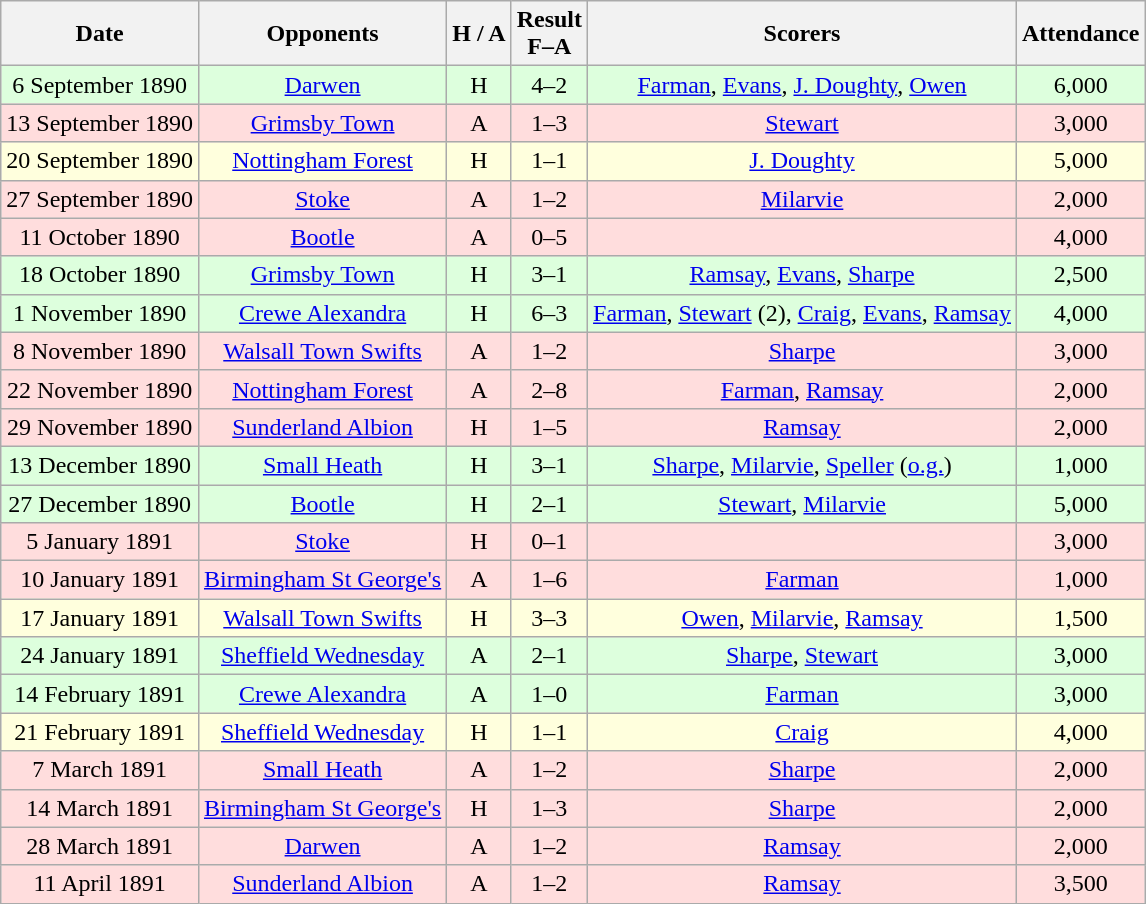<table class="wikitable" style="text-align:center">
<tr>
<th>Date</th>
<th>Opponents</th>
<th>H / A</th>
<th>Result<br>F–A</th>
<th>Scorers</th>
<th>Attendance</th>
</tr>
<tr bgcolor="#ddffdd">
<td>6 September 1890</td>
<td><a href='#'>Darwen</a></td>
<td>H</td>
<td>4–2</td>
<td><a href='#'>Farman</a>, <a href='#'>Evans</a>, <a href='#'>J. Doughty</a>, <a href='#'>Owen</a></td>
<td>6,000</td>
</tr>
<tr bgcolor="#ffdddd">
<td>13 September 1890</td>
<td><a href='#'>Grimsby Town</a></td>
<td>A</td>
<td>1–3</td>
<td><a href='#'>Stewart</a></td>
<td>3,000</td>
</tr>
<tr bgcolor="#ffffdd">
<td>20 September 1890</td>
<td><a href='#'>Nottingham Forest</a></td>
<td>H</td>
<td>1–1</td>
<td><a href='#'>J. Doughty</a></td>
<td>5,000</td>
</tr>
<tr bgcolor="#ffdddd">
<td>27 September 1890</td>
<td><a href='#'>Stoke</a></td>
<td>A</td>
<td>1–2</td>
<td><a href='#'>Milarvie</a></td>
<td>2,000</td>
</tr>
<tr bgcolor="#ffdddd">
<td>11 October 1890</td>
<td><a href='#'>Bootle</a></td>
<td>A</td>
<td>0–5</td>
<td></td>
<td>4,000</td>
</tr>
<tr bgcolor="#ddffdd">
<td>18 October 1890</td>
<td><a href='#'>Grimsby Town</a></td>
<td>H</td>
<td>3–1</td>
<td><a href='#'>Ramsay</a>, <a href='#'>Evans</a>, <a href='#'>Sharpe</a></td>
<td>2,500</td>
</tr>
<tr bgcolor="#ddffdd">
<td>1 November 1890</td>
<td><a href='#'>Crewe Alexandra</a></td>
<td>H</td>
<td>6–3</td>
<td><a href='#'>Farman</a>, <a href='#'>Stewart</a> (2), <a href='#'>Craig</a>, <a href='#'>Evans</a>, <a href='#'>Ramsay</a></td>
<td>4,000</td>
</tr>
<tr bgcolor="#ffdddd">
<td>8 November 1890</td>
<td><a href='#'>Walsall Town Swifts</a></td>
<td>A</td>
<td>1–2</td>
<td><a href='#'>Sharpe</a></td>
<td>3,000</td>
</tr>
<tr bgcolor="#ffdddd">
<td>22 November 1890</td>
<td><a href='#'>Nottingham Forest</a></td>
<td>A</td>
<td>2–8</td>
<td><a href='#'>Farman</a>, <a href='#'>Ramsay</a></td>
<td>2,000</td>
</tr>
<tr bgcolor="#ffdddd">
<td>29 November 1890</td>
<td><a href='#'>Sunderland Albion</a></td>
<td>H</td>
<td>1–5</td>
<td><a href='#'>Ramsay</a></td>
<td>2,000</td>
</tr>
<tr bgcolor="#ddffdd">
<td>13 December 1890</td>
<td><a href='#'>Small Heath</a></td>
<td>H</td>
<td>3–1</td>
<td><a href='#'>Sharpe</a>, <a href='#'>Milarvie</a>, <a href='#'>Speller</a> (<a href='#'>o.g.</a>)</td>
<td>1,000</td>
</tr>
<tr bgcolor="#ddffdd">
<td>27 December 1890</td>
<td><a href='#'>Bootle</a></td>
<td>H</td>
<td>2–1</td>
<td><a href='#'>Stewart</a>, <a href='#'>Milarvie</a></td>
<td>5,000</td>
</tr>
<tr bgcolor="#ffdddd">
<td>5 January 1891</td>
<td><a href='#'>Stoke</a></td>
<td>H</td>
<td>0–1</td>
<td></td>
<td>3,000</td>
</tr>
<tr bgcolor="#ffdddd">
<td>10 January 1891</td>
<td><a href='#'>Birmingham St George's</a></td>
<td>A</td>
<td>1–6</td>
<td><a href='#'>Farman</a></td>
<td>1,000</td>
</tr>
<tr bgcolor="#ffffdd">
<td>17 January 1891</td>
<td><a href='#'>Walsall Town Swifts</a></td>
<td>H</td>
<td>3–3</td>
<td><a href='#'>Owen</a>, <a href='#'>Milarvie</a>, <a href='#'>Ramsay</a></td>
<td>1,500</td>
</tr>
<tr bgcolor="#ddffdd">
<td>24 January 1891</td>
<td><a href='#'>Sheffield Wednesday</a></td>
<td>A</td>
<td>2–1</td>
<td><a href='#'>Sharpe</a>, <a href='#'>Stewart</a></td>
<td>3,000</td>
</tr>
<tr bgcolor="#ddffdd">
<td>14 February 1891</td>
<td><a href='#'>Crewe Alexandra</a></td>
<td>A</td>
<td>1–0</td>
<td><a href='#'>Farman</a></td>
<td>3,000</td>
</tr>
<tr bgcolor="#ffffdd">
<td>21 February 1891</td>
<td><a href='#'>Sheffield Wednesday</a></td>
<td>H</td>
<td>1–1</td>
<td><a href='#'>Craig</a></td>
<td>4,000</td>
</tr>
<tr bgcolor="#ffdddd">
<td>7 March 1891</td>
<td><a href='#'>Small Heath</a></td>
<td>A</td>
<td>1–2</td>
<td><a href='#'>Sharpe</a></td>
<td>2,000</td>
</tr>
<tr bgcolor="#ffdddd">
<td>14 March 1891</td>
<td><a href='#'>Birmingham St George's</a></td>
<td>H</td>
<td>1–3</td>
<td><a href='#'>Sharpe</a></td>
<td>2,000</td>
</tr>
<tr bgcolor="#ffdddd">
<td>28 March 1891</td>
<td><a href='#'>Darwen</a></td>
<td>A</td>
<td>1–2</td>
<td><a href='#'>Ramsay</a></td>
<td>2,000</td>
</tr>
<tr bgcolor="#ffdddd">
<td>11 April 1891</td>
<td><a href='#'>Sunderland Albion</a></td>
<td>A</td>
<td>1–2</td>
<td><a href='#'>Ramsay</a></td>
<td>3,500</td>
</tr>
</table>
